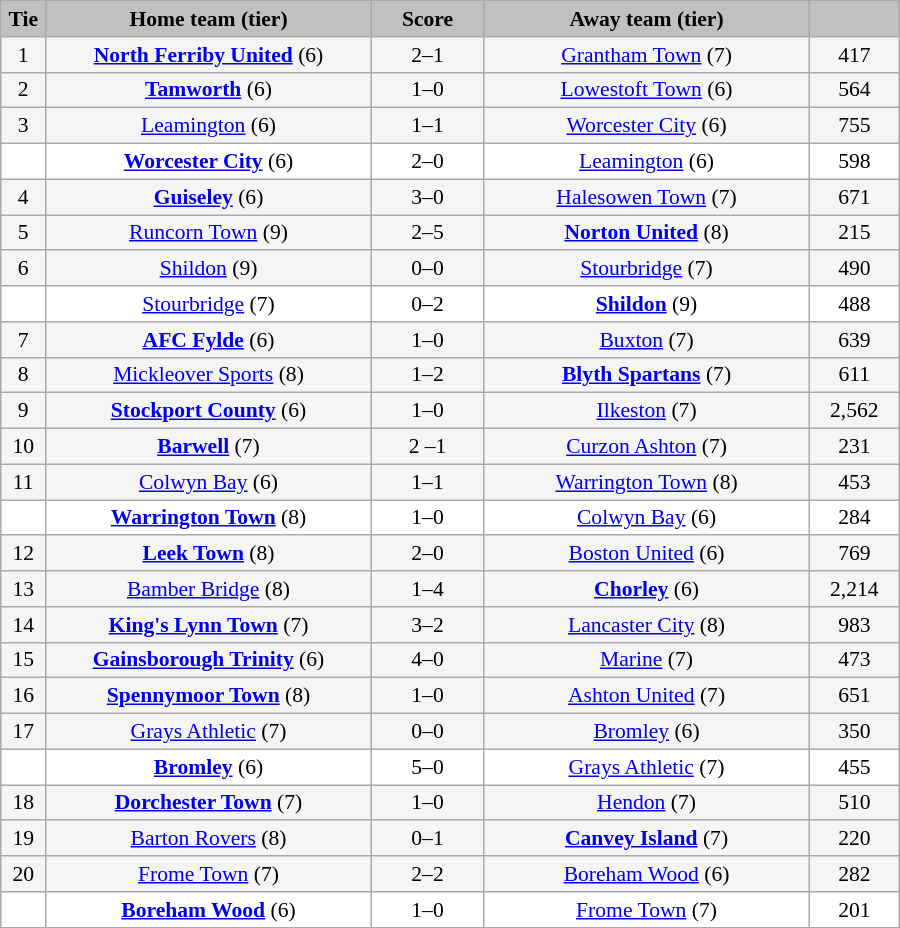<table class="wikitable" style="width: 600px; background:WhiteSmoke; text-align:center; font-size:90%">
<tr>
<td scope="col" style="width:  5.00%; background:silver;"><strong>Tie</strong></td>
<td scope="col" style="width: 36.25%; background:silver;"><strong>Home team (tier)</strong></td>
<td scope="col" style="width: 12.50%; background:silver;"><strong>Score</strong></td>
<td scope="col" style="width: 36.25%; background:silver;"><strong>Away team (tier)</strong></td>
<td scope="col" style="width: 10.00%; background:silver;"><strong></strong></td>
</tr>
<tr>
<td>1</td>
<td><strong><a href='#'>North Ferriby United</a></strong> (6)</td>
<td>2–1</td>
<td><a href='#'>Grantham Town</a> (7)</td>
<td>417</td>
</tr>
<tr>
<td>2</td>
<td><strong><a href='#'>Tamworth</a></strong> (6)</td>
<td>1–0</td>
<td><a href='#'>Lowestoft Town</a> (6)</td>
<td>564</td>
</tr>
<tr>
<td>3</td>
<td><a href='#'>Leamington</a> (6)</td>
<td>1–1</td>
<td><a href='#'>Worcester City</a> (6)</td>
<td>755</td>
</tr>
<tr style="background:white;">
<td><em></em></td>
<td><strong><a href='#'>Worcester City</a></strong> (6)</td>
<td>2–0</td>
<td><a href='#'>Leamington</a> (6)</td>
<td>598</td>
</tr>
<tr>
<td>4</td>
<td><strong><a href='#'>Guiseley</a></strong> (6)</td>
<td>3–0</td>
<td><a href='#'>Halesowen Town</a> (7)</td>
<td>671</td>
</tr>
<tr>
<td>5</td>
<td><a href='#'>Runcorn Town</a> (9)</td>
<td>2–5</td>
<td><strong><a href='#'>Norton United</a></strong> (8)</td>
<td>215</td>
</tr>
<tr>
<td>6</td>
<td><a href='#'>Shildon</a> (9)</td>
<td>0–0</td>
<td><a href='#'>Stourbridge</a> (7)</td>
<td>490</td>
</tr>
<tr style="background:white;">
<td><em></em></td>
<td><a href='#'>Stourbridge</a> (7)</td>
<td>0–2</td>
<td><strong><a href='#'>Shildon</a></strong> (9)</td>
<td>488</td>
</tr>
<tr>
<td>7</td>
<td><strong><a href='#'>AFC Fylde</a></strong> (6)</td>
<td>1–0</td>
<td><a href='#'>Buxton</a> (7)</td>
<td>639</td>
</tr>
<tr>
<td>8</td>
<td><a href='#'>Mickleover Sports</a> (8)</td>
<td>1–2</td>
<td><strong><a href='#'>Blyth Spartans</a></strong> (7)</td>
<td>611</td>
</tr>
<tr>
<td>9</td>
<td><strong><a href='#'>Stockport County</a></strong> (6)</td>
<td>1–0</td>
<td><a href='#'>Ilkeston</a> (7)</td>
<td>2,562</td>
</tr>
<tr>
<td>10</td>
<td><strong><a href='#'>Barwell</a></strong> (7)</td>
<td>2 –1</td>
<td><a href='#'>Curzon Ashton</a> (7)</td>
<td>231</td>
</tr>
<tr>
<td>11</td>
<td><a href='#'>Colwyn Bay</a> (6)</td>
<td>1–1</td>
<td><a href='#'>Warrington Town</a> (8)</td>
<td>453</td>
</tr>
<tr style="background:white;">
<td><em></em></td>
<td><strong><a href='#'>Warrington Town</a></strong> (8)</td>
<td>1–0</td>
<td><a href='#'>Colwyn Bay</a> (6)</td>
<td>284</td>
</tr>
<tr>
<td>12</td>
<td><strong><a href='#'>Leek Town</a></strong> (8)</td>
<td>2–0</td>
<td><a href='#'>Boston United</a> (6)</td>
<td>769</td>
</tr>
<tr>
<td>13</td>
<td><a href='#'>Bamber Bridge</a> (8)</td>
<td>1–4</td>
<td><strong><a href='#'>Chorley</a></strong> (6)</td>
<td>2,214</td>
</tr>
<tr>
<td>14</td>
<td><strong><a href='#'>King's Lynn Town</a></strong> (7)</td>
<td>3–2</td>
<td><a href='#'>Lancaster City</a> (8)</td>
<td>983</td>
</tr>
<tr>
<td>15</td>
<td><strong><a href='#'>Gainsborough Trinity</a></strong> (6)</td>
<td>4–0</td>
<td><a href='#'>Marine</a> (7)</td>
<td>473</td>
</tr>
<tr>
<td>16</td>
<td><strong><a href='#'>Spennymoor Town</a></strong> (8)</td>
<td>1–0</td>
<td><a href='#'>Ashton United</a> (7)</td>
<td>651</td>
</tr>
<tr>
<td>17</td>
<td><a href='#'>Grays Athletic</a> (7)</td>
<td>0–0</td>
<td><a href='#'>Bromley</a> (6)</td>
<td>350</td>
</tr>
<tr style="background:white;">
<td><em></em></td>
<td><strong><a href='#'>Bromley</a></strong> (6)</td>
<td>5–0</td>
<td><a href='#'>Grays Athletic</a> (7)</td>
<td>455</td>
</tr>
<tr>
<td>18</td>
<td><strong><a href='#'>Dorchester Town</a></strong> (7)</td>
<td>1–0</td>
<td><a href='#'>Hendon</a> (7)</td>
<td>510</td>
</tr>
<tr>
<td>19</td>
<td><a href='#'>Barton Rovers</a> (8)</td>
<td>0–1</td>
<td><strong><a href='#'>Canvey Island</a></strong> (7)</td>
<td>220</td>
</tr>
<tr>
<td>20</td>
<td><a href='#'>Frome Town</a> (7)</td>
<td>2–2</td>
<td><a href='#'>Boreham Wood</a> (6)</td>
<td>282</td>
</tr>
<tr style="background:white;">
<td><em></em></td>
<td><strong><a href='#'>Boreham Wood</a></strong> (6)</td>
<td>1–0</td>
<td><a href='#'>Frome Town</a> (7)</td>
<td>201</td>
</tr>
</table>
